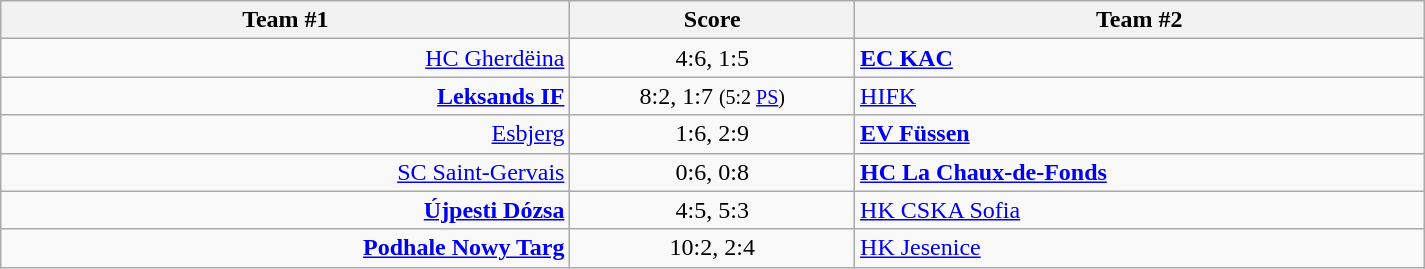<table class="wikitable" style="text-align: center;">
<tr>
<th width=22%>Team #1</th>
<th width=11%>Score</th>
<th width=22%>Team #2</th>
</tr>
<tr>
<td style="text-align: right;"><a href='#'>HC Gherdëina</a> </td>
<td>4:6, 1:5</td>
<td style="text-align: left;"> <strong><a href='#'>EC KAC</a></strong></td>
</tr>
<tr>
<td style="text-align: right;"><strong><a href='#'>Leksands IF</a></strong> </td>
<td>8:2, 1:7 <small>(5:2 <a href='#'>PS</a>)</small></td>
<td style="text-align: left;"> <a href='#'>HIFK</a></td>
</tr>
<tr>
<td style="text-align: right;"><a href='#'>Esbjerg</a> </td>
<td>1:6, 2:9</td>
<td style="text-align: left;"> <strong><a href='#'>EV Füssen</a></strong></td>
</tr>
<tr>
<td style="text-align: right;"><a href='#'>SC Saint-Gervais</a> </td>
<td>0:6, 0:8</td>
<td style="text-align: left;"> <strong><a href='#'>HC La Chaux-de-Fonds</a></strong></td>
</tr>
<tr>
<td style="text-align: right;"><strong><a href='#'>Újpesti Dózsa</a></strong> </td>
<td>4:5, 5:3</td>
<td style="text-align: left;"> <a href='#'>HK CSKA Sofia</a></td>
</tr>
<tr>
<td style="text-align: right;"><strong><a href='#'>Podhale Nowy Targ</a></strong> </td>
<td>10:2, 2:4</td>
<td style="text-align: left;"> <a href='#'>HK Jesenice</a></td>
</tr>
</table>
